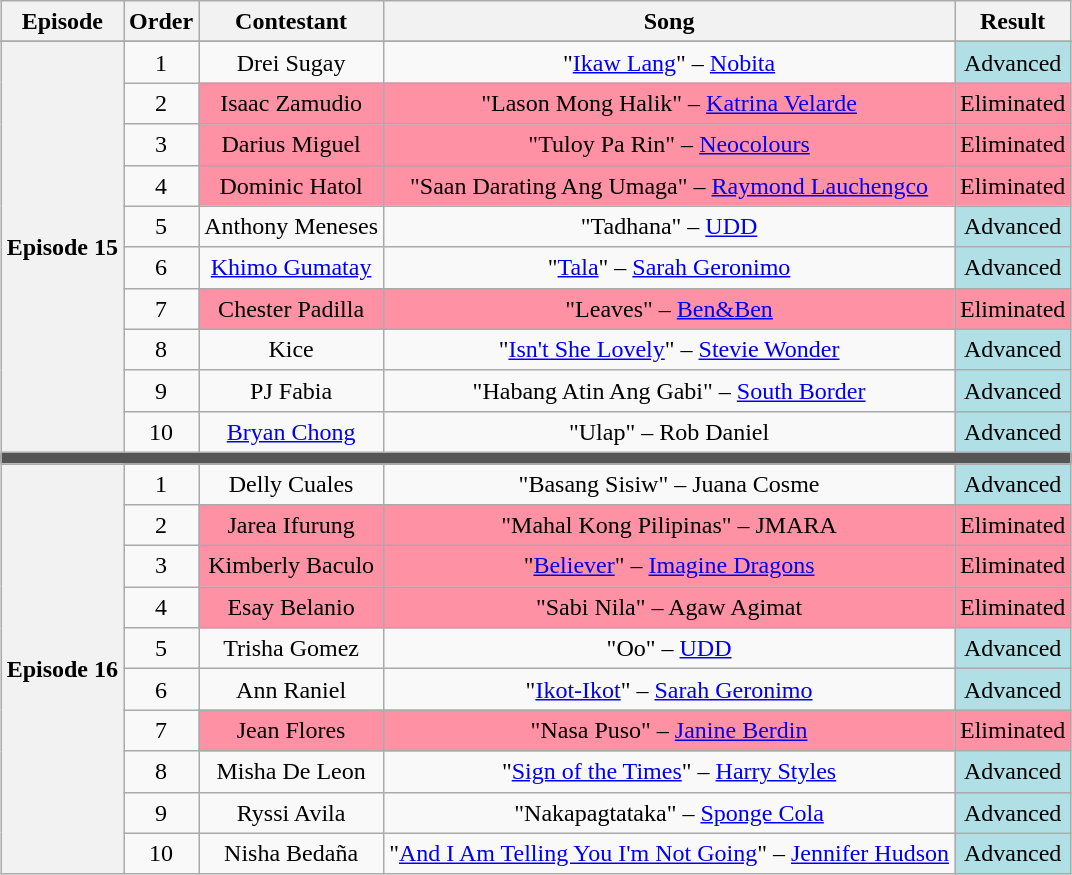<table class="wikitable sortable" style="margin: 1em auto; font-size:100%; line-height:20px; text-align:center">
<tr>
<th>Episode</th>
<th>Order</th>
<th>Contestant</th>
<th>Song</th>
<th>Result</th>
</tr>
<tr>
</tr>
<tr>
<th rowspan="10"><strong>Episode 15</strong><br><small><em></em></small></th>
<td>1</td>
<td>Drei Sugay</td>
<td>"<a href='#'>Ikaw Lang</a>" – <a href='#'>Nobita</a></td>
<td bgcolor=#B0E0E6>Advanced</td>
</tr>
<tr>
<td>2</td>
<td bgcolor=#FF91A4>Isaac Zamudio</td>
<td bgcolor=#FF91A4>"Lason Mong Halik" – <a href='#'>Katrina Velarde</a></td>
<td bgcolor=#FF91A4>Eliminated</td>
</tr>
<tr>
<td>3</td>
<td bgcolor=#FF91A4>Darius Miguel</td>
<td bgcolor=#FF91A4>"Tuloy Pa Rin" – <a href='#'>Neocolours</a></td>
<td bgcolor=#FF91A4>Eliminated</td>
</tr>
<tr>
<td>4</td>
<td bgcolor=#FF91A4>Dominic Hatol</td>
<td bgcolor=#FF91A4>"Saan Darating Ang Umaga" – <a href='#'>Raymond Lauchengco</a></td>
<td bgcolor=#FF91A4>Eliminated</td>
</tr>
<tr>
<td>5</td>
<td>Anthony Meneses</td>
<td>"Tadhana" – <a href='#'>UDD</a></td>
<td bgcolor=#B0E0E6>Advanced</td>
</tr>
<tr>
<td>6</td>
<td><a href='#'>Khimo Gumatay</a></td>
<td>"<a href='#'>Tala</a>" – <a href='#'>Sarah Geronimo</a></td>
<td bgcolor=#B0E0E6>Advanced</td>
</tr>
<tr>
<td>7</td>
<td bgcolor=#FF91A4>Chester Padilla</td>
<td bgcolor=#FF91A4>"Leaves" – <a href='#'>Ben&Ben</a></td>
<td bgcolor=#FF91A4>Eliminated</td>
</tr>
<tr>
<td>8</td>
<td>Kice</td>
<td>"<a href='#'>Isn't She Lovely</a>" – <a href='#'>Stevie Wonder</a></td>
<td bgcolor=#B0E0E6>Advanced</td>
</tr>
<tr>
<td>9</td>
<td>PJ Fabia</td>
<td>"Habang Atin Ang Gabi" – <a href='#'>South Border</a></td>
<td bgcolor=#B0E0E6>Advanced</td>
</tr>
<tr>
<td>10</td>
<td><a href='#'>Bryan Chong</a></td>
<td>"Ulap" – Rob Daniel</td>
<td bgcolor=#B0E0E6>Advanced</td>
</tr>
<tr>
<th colspan="5" style="background:#555;"></th>
</tr>
<tr>
<th rowspan="10"><strong>Episode 16</strong><br><small><em></em></small></th>
<td>1</td>
<td>Delly Cuales</td>
<td>"Basang Sisiw" – Juana Cosme</td>
<td bgcolor=#B0E0E6>Advanced</td>
</tr>
<tr>
<td>2</td>
<td bgcolor=#FF91A4>Jarea Ifurung</td>
<td bgcolor=#FF91A4>"Mahal Kong Pilipinas" – JMARA</td>
<td bgcolor=#FF91A4>Eliminated</td>
</tr>
<tr>
<td>3</td>
<td bgcolor=#FF91A4>Kimberly Baculo</td>
<td bgcolor=#FF91A4>"<a href='#'>Believer</a>" – <a href='#'>Imagine Dragons</a></td>
<td bgcolor=#FF91A4>Eliminated</td>
</tr>
<tr>
<td>4</td>
<td bgcolor=#FF91A4>Esay Belanio</td>
<td bgcolor=#FF91A4>"Sabi Nila" – Agaw Agimat</td>
<td bgcolor=#FF91A4>Eliminated</td>
</tr>
<tr>
<td>5</td>
<td>Trisha Gomez</td>
<td>"Oo" – <a href='#'>UDD</a></td>
<td bgcolor=#B0E0E6>Advanced</td>
</tr>
<tr>
<td>6</td>
<td>Ann Raniel</td>
<td>"<a href='#'>Ikot-Ikot</a>" – <a href='#'>Sarah Geronimo</a></td>
<td bgcolor=#B0E0E6>Advanced</td>
</tr>
<tr>
<td>7</td>
<td bgcolor=#FF91A4>Jean Flores</td>
<td bgcolor=#FF91A4>"Nasa Puso" – <a href='#'>Janine Berdin</a></td>
<td bgcolor=#FF91A4>Eliminated</td>
</tr>
<tr>
<td>8</td>
<td>Misha De Leon</td>
<td>"<a href='#'>Sign of the Times</a>" – <a href='#'>Harry Styles</a></td>
<td bgcolor=#B0E0E6>Advanced</td>
</tr>
<tr>
<td>9</td>
<td>Ryssi Avila</td>
<td>"Nakapagtataka" – <a href='#'>Sponge Cola</a></td>
<td bgcolor=#B0E0E6>Advanced</td>
</tr>
<tr>
<td>10</td>
<td>Nisha Bedaña</td>
<td>"<a href='#'>And I Am Telling You I'm Not Going</a>" – <a href='#'>Jennifer Hudson</a></td>
<td bgcolor=#B0E0E6>Advanced</td>
</tr>
</table>
